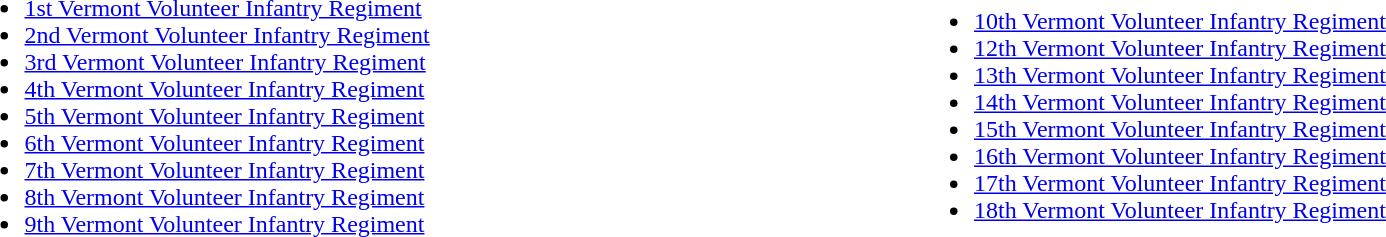<table width="100%" |>
<tr>
<td width="50%"><br><ul><li><a href='#'>1st Vermont Volunteer Infantry Regiment</a></li><li><a href='#'>2nd Vermont Volunteer Infantry Regiment</a></li><li><a href='#'>3rd Vermont Volunteer Infantry Regiment</a></li><li><a href='#'>4th Vermont Volunteer Infantry Regiment</a></li><li><a href='#'>5th Vermont Volunteer Infantry Regiment</a></li><li><a href='#'>6th Vermont Volunteer Infantry Regiment</a></li><li><a href='#'>7th Vermont Volunteer Infantry Regiment</a></li><li><a href='#'>8th Vermont Volunteer Infantry Regiment</a></li><li><a href='#'>9th Vermont Volunteer Infantry Regiment</a></li></ul></td>
<td></td>
<td width="50%"><br><ul><li><a href='#'>10th Vermont Volunteer Infantry Regiment</a></li><li><a href='#'>12th Vermont Volunteer Infantry Regiment</a></li><li><a href='#'>13th Vermont Volunteer Infantry Regiment</a></li><li><a href='#'>14th Vermont Volunteer Infantry Regiment</a></li><li><a href='#'>15th Vermont Volunteer Infantry Regiment</a></li><li><a href='#'>16th Vermont Volunteer Infantry Regiment</a></li><li><a href='#'>17th Vermont Volunteer Infantry Regiment</a></li><li><a href='#'>18th Vermont Volunteer Infantry Regiment</a></li></ul></td>
</tr>
</table>
